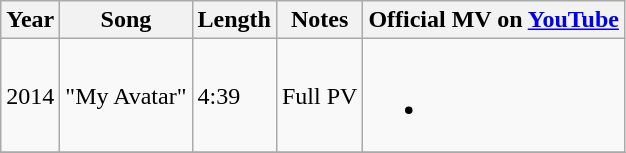<table class="wikitable">
<tr>
<th>Year</th>
<th>Song</th>
<th>Length</th>
<th>Notes</th>
<th>Official MV on <a href='#'>YouTube</a></th>
</tr>
<tr>
<td rowspan="1">2014</td>
<td>"My Avatar"</td>
<td>4:39</td>
<td>Full PV</td>
<td><br><ul><li></li></ul></td>
</tr>
<tr>
</tr>
</table>
